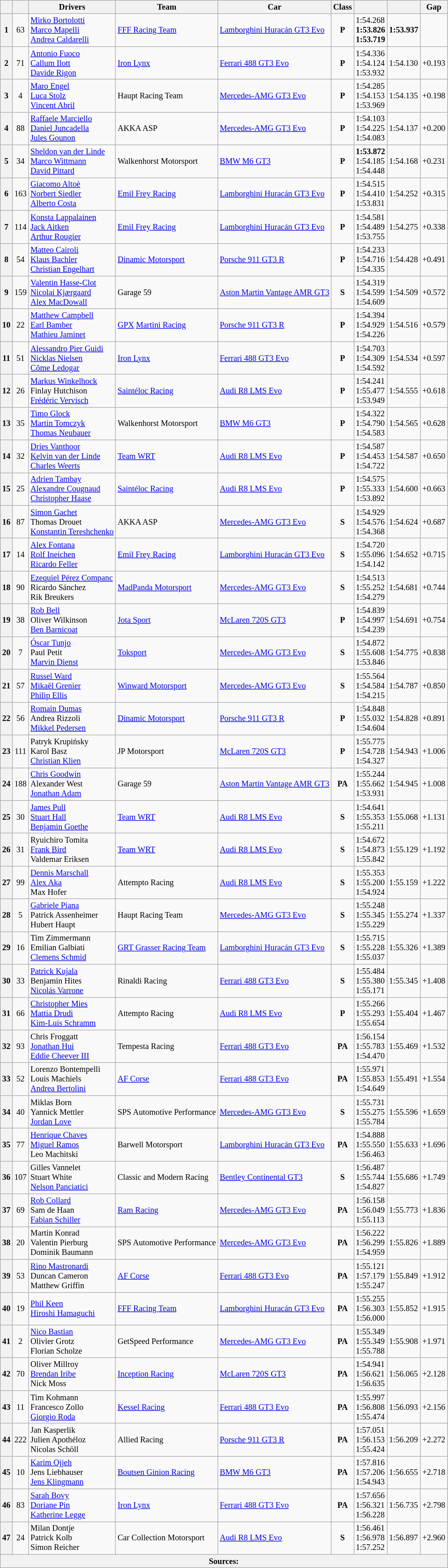<table class="wikitable" style="font-size: 85%;">
<tr>
<th></th>
<th></th>
<th>Drivers</th>
<th>Team</th>
<th>Car</th>
<th>Class</th>
<th></th>
<th></th>
<th>Gap</th>
</tr>
<tr>
<th>1</th>
<td align=center>63</td>
<td> <a href='#'>Mirko Bortolotti</a><br> <a href='#'>Marco Mapelli</a><br> <a href='#'>Andrea Caldarelli</a></td>
<td> <a href='#'>FFF Racing Team</a></td>
<td><a href='#'>Lamborghini Huracán GT3 Evo</a></td>
<td align=center><strong><span>P</span></strong></td>
<td>1:54.268<br><strong>1:53.826</strong><br><strong>1:53.719</strong></td>
<td><strong>1:53.937</strong></td>
<td></td>
</tr>
<tr>
<th>2</th>
<td align=center>71</td>
<td> <a href='#'>Antonio Fuoco</a><br> <a href='#'>Callum Ilott</a><br> <a href='#'>Davide Rigon</a></td>
<td> <a href='#'>Iron Lynx</a></td>
<td><a href='#'>Ferrari 488 GT3 Evo</a></td>
<td align=center><strong><span>P</span></strong></td>
<td>1:54.336<br>1:54.124<br>1:53.932</td>
<td>1:54.130</td>
<td>+0.193</td>
</tr>
<tr>
<th>3</th>
<td align=center>4</td>
<td> <a href='#'>Maro Engel</a><br> <a href='#'>Luca Stolz</a><br> <a href='#'>Vincent Abril</a></td>
<td> Haupt Racing Team</td>
<td><a href='#'>Mercedes-AMG GT3 Evo</a></td>
<td align=center><strong><span>P</span></strong></td>
<td>1:54.285<br>1:54.153<br>1:53.969</td>
<td>1:54.135</td>
<td>+0.198</td>
</tr>
<tr>
<th>4</th>
<td align=center>88</td>
<td> <a href='#'>Raffaele Marciello</a><br> <a href='#'>Daniel Juncadella</a><br> <a href='#'>Jules Gounon</a></td>
<td> AKKA ASP</td>
<td><a href='#'>Mercedes-AMG GT3 Evo</a></td>
<td align=center><strong><span>P</span></strong></td>
<td>1:54.103<br>1:54.225<br>1:54.083</td>
<td>1:54.137</td>
<td>+0.200</td>
</tr>
<tr>
<th>5</th>
<td align=center>34</td>
<td> <a href='#'>Sheldon van der Linde</a><br> <a href='#'>Marco Wittmann</a><br> <a href='#'>David Pittard</a></td>
<td> Walkenhorst Motorsport</td>
<td><a href='#'>BMW M6 GT3</a></td>
<td align=center><strong><span>P</span></strong></td>
<td><strong>1:53.872</strong><br>1:54.185<br>1:54.448</td>
<td>1:54.168</td>
<td>+0.231</td>
</tr>
<tr>
<th>6</th>
<td align=center>163</td>
<td> <a href='#'>Giacomo Altoè</a><br> <a href='#'>Norbert Siedler</a><br> <a href='#'>Alberto Costa</a></td>
<td> <a href='#'>Emil Frey Racing</a></td>
<td><a href='#'>Lamborghini Huracán GT3 Evo</a></td>
<td align=center><strong><span>P</span></strong></td>
<td>1:54.515<br>1:54.410<br>1:53.831</td>
<td>1:54.252</td>
<td>+0.315</td>
</tr>
<tr>
<th>7</th>
<td align=center>114</td>
<td> <a href='#'>Konsta Lappalainen</a><br> <a href='#'>Jack Aitken</a><br> <a href='#'>Arthur Rougier</a></td>
<td> <a href='#'>Emil Frey Racing</a></td>
<td><a href='#'>Lamborghini Huracán GT3 Evo</a></td>
<td align=center><strong><span>P</span></strong></td>
<td>1:54.581<br>1:54.489<br>1:53.755</td>
<td>1:54.275</td>
<td>+0.338</td>
</tr>
<tr>
<th>8</th>
<td align=center>54</td>
<td> <a href='#'>Matteo Cairoli</a><br> <a href='#'>Klaus Bachler</a><br> <a href='#'>Christian Engelhart</a></td>
<td> <a href='#'>Dinamic Motorsport</a></td>
<td><a href='#'>Porsche 911 GT3 R</a></td>
<td align=center><strong><span>P</span></strong></td>
<td>1:54.233<br>1:54.716<br>1:54.335</td>
<td>1:54.428</td>
<td>+0.491</td>
</tr>
<tr>
<th>9</th>
<td align=center>159</td>
<td> <a href='#'>Valentin Hasse-Clot</a><br> <a href='#'>Nicolai Kjærgaard</a><br> <a href='#'>Alex MacDowall</a></td>
<td> Garage 59</td>
<td><a href='#'>Aston Martin Vantage AMR GT3</a></td>
<td align=center><strong><span>S</span></strong></td>
<td>1:54.319<br>1:54.599<br>1:54.609</td>
<td>1:54.509</td>
<td>+0.572</td>
</tr>
<tr>
<th>10</th>
<td align=center>22</td>
<td> <a href='#'>Matthew Campbell</a><br> <a href='#'>Earl Bamber</a><br> <a href='#'>Mathieu Jaminet</a></td>
<td> <a href='#'>GPX</a> <a href='#'>Martini Racing</a></td>
<td><a href='#'>Porsche 911 GT3 R</a></td>
<td align=center><strong><span>P</span></strong></td>
<td>1:54.394<br>1:54.929<br>1:54.226</td>
<td>1:54.516</td>
<td>+0.579</td>
</tr>
<tr>
<th>11</th>
<td align=center>51</td>
<td> <a href='#'>Alessandro Pier Guidi</a><br> <a href='#'>Nicklas Nielsen</a><br> <a href='#'>Côme Ledogar</a></td>
<td> <a href='#'>Iron Lynx</a></td>
<td><a href='#'>Ferrari 488 GT3 Evo</a></td>
<td align=center><strong><span>P</span></strong></td>
<td>1:54.703<br>1:54.309<br>1:54.592</td>
<td>1:54.534</td>
<td>+0.597</td>
</tr>
<tr>
<th>12</th>
<td align=center>26</td>
<td> <a href='#'>Markus Winkelhock</a><br> Finlay Hutchison<br> <a href='#'>Frédéric Vervisch</a></td>
<td> <a href='#'>Saintéloc Racing</a></td>
<td><a href='#'>Audi R8 LMS Evo</a></td>
<td align=center><strong><span>P</span></strong></td>
<td>1:54.241<br>1:55.477<br>1:53.949</td>
<td>1:54.555</td>
<td>+0.618</td>
</tr>
<tr>
<th>13</th>
<td align=center>35</td>
<td> <a href='#'>Timo Glock</a><br> <a href='#'>Martin Tomczyk</a><br> <a href='#'>Thomas Neubauer</a></td>
<td> Walkenhorst Motorsport</td>
<td><a href='#'>BMW M6 GT3</a></td>
<td align=center><strong><span>P</span></strong></td>
<td>1:54.322<br>1:54.790<br>1:54.583</td>
<td>1:54.565</td>
<td>+0.628</td>
</tr>
<tr>
<th>14</th>
<td align=center>32</td>
<td> <a href='#'>Dries Vanthoor</a><br> <a href='#'>Kelvin van der Linde</a><br> <a href='#'>Charles Weerts</a></td>
<td> <a href='#'>Team WRT</a></td>
<td><a href='#'>Audi R8 LMS Evo</a></td>
<td align=center><strong><span>P</span></strong></td>
<td>1:54.587<br>1:54.453<br>1:54.722</td>
<td>1:54.587</td>
<td>+0.650</td>
</tr>
<tr>
<th>15</th>
<td align=center>25</td>
<td> <a href='#'>Adrien Tambay</a><br> <a href='#'>Alexandre Cougnaud</a><br> <a href='#'>Christopher Haase</a></td>
<td> <a href='#'>Saintéloc Racing</a></td>
<td><a href='#'>Audi R8 LMS Evo</a></td>
<td align=center><strong><span>P</span></strong></td>
<td>1:54.575<br>1:55.333<br>1:53.892</td>
<td>1:54.600</td>
<td>+0.663</td>
</tr>
<tr>
<th>16</th>
<td align=center>87</td>
<td> <a href='#'>Simon Gachet</a><br> Thomas Drouet<br> <a href='#'>Konstantin Tereshchenko</a></td>
<td> AKKA ASP</td>
<td><a href='#'>Mercedes-AMG GT3 Evo</a></td>
<td align=center><strong><span>S</span></strong></td>
<td>1:54.929<br>1:54.576<br>1:54.368</td>
<td>1:54.624</td>
<td>+0.687</td>
</tr>
<tr>
<th>17</th>
<td align=center>14</td>
<td> <a href='#'>Alex Fontana</a><br> <a href='#'>Rolf Ineichen</a><br> <a href='#'>Ricardo Feller</a></td>
<td> <a href='#'>Emil Frey Racing</a></td>
<td><a href='#'>Lamborghini Huracán GT3 Evo</a></td>
<td align=center><strong><span>S</span></strong></td>
<td>1:54.720<br>1:55.096<br>1:54.142</td>
<td>1:54.652</td>
<td>+0.715</td>
</tr>
<tr>
<th>18</th>
<td align=center>90</td>
<td> <a href='#'>Ezequiel Pérez Companc</a><br> Ricardo Sánchez<br> Rik Breukers</td>
<td> <a href='#'>MadPanda Motorsport</a></td>
<td><a href='#'>Mercedes-AMG GT3 Evo</a></td>
<td align=center><strong><span>S</span></strong></td>
<td>1:54.513<br>1:55.252<br>1:54.279</td>
<td>1:54.681</td>
<td>+0.744</td>
</tr>
<tr>
<th>19</th>
<td align=center>38</td>
<td> <a href='#'>Rob Bell</a><br> Oliver Wilkinson<br> <a href='#'>Ben Barnicoat</a></td>
<td> <a href='#'>Jota Sport</a></td>
<td><a href='#'>McLaren 720S GT3</a></td>
<td align=center><strong><span>P</span></strong></td>
<td>1:54.839<br>1:54.997<br>1:54.239</td>
<td>1:54.691</td>
<td>+0.754</td>
</tr>
<tr>
<th>20</th>
<td align=center>7</td>
<td> <a href='#'>Óscar Tunjo</a><br> Paul Petit<br> <a href='#'>Marvin Dienst</a></td>
<td> <a href='#'>Toksport</a></td>
<td><a href='#'>Mercedes-AMG GT3 Evo</a></td>
<td align=center><strong><span>S</span></strong></td>
<td>1:54.872<br>1:55.608<br>1:53.846</td>
<td>1:54.775</td>
<td>+0.838</td>
</tr>
<tr>
<th>21</th>
<td align=center>57</td>
<td> <a href='#'>Russel Ward</a><br> <a href='#'>Mikaël Grenier</a><br> <a href='#'>Philip Ellis</a></td>
<td> <a href='#'>Winward Motorsport</a></td>
<td><a href='#'>Mercedes-AMG GT3 Evo</a></td>
<td align=center><strong><span>S</span></strong></td>
<td>1:55.564<br>1:54.584<br>1:54.215</td>
<td>1:54.787</td>
<td>+0.850</td>
</tr>
<tr>
<th>22</th>
<td align=center>56</td>
<td> <a href='#'>Romain Dumas</a><br> Andrea Rizzoli<br> <a href='#'>Mikkel Pedersen</a></td>
<td> <a href='#'>Dinamic Motorsport</a></td>
<td><a href='#'>Porsche 911 GT3 R</a></td>
<td align=center><strong><span>P</span></strong></td>
<td>1:54.848<br>1:55.032<br>1:54.604</td>
<td>1:54.828</td>
<td>+0.891</td>
</tr>
<tr>
<th>23</th>
<td align=center>111</td>
<td> Patryk Krupińsky<br> Karol Basz<br> <a href='#'>Christian Klien</a></td>
<td> JP Motorsport</td>
<td><a href='#'>McLaren 720S GT3</a></td>
<td align=center><strong><span>P</span></strong></td>
<td>1:55.775<br>1:54.728<br>1:54.327</td>
<td>1:54.943</td>
<td>+1.006</td>
</tr>
<tr>
<th>24</th>
<td align=center>188</td>
<td> <a href='#'>Chris Goodwin</a><br> Alexander West<br> <a href='#'>Jonathan Adam</a></td>
<td> Garage 59</td>
<td><a href='#'>Aston Martin Vantage AMR GT3</a></td>
<td align=center><strong><span>PA</span></strong></td>
<td>1:55.244<br>1:55.662<br>1:53.931</td>
<td>1:54.945</td>
<td>+1.008</td>
</tr>
<tr>
<th>25</th>
<td align=center>30</td>
<td> <a href='#'>James Pull</a><br> <a href='#'>Stuart Hall</a><br> <a href='#'>Benjamin Goethe</a></td>
<td> <a href='#'>Team WRT</a></td>
<td><a href='#'>Audi R8 LMS Evo</a></td>
<td align=center><strong><span>S</span></strong></td>
<td>1:54.641<br>1:55.353<br>1:55.211</td>
<td>1:55.068</td>
<td>+1.131</td>
</tr>
<tr>
<th>26</th>
<td align=center>31</td>
<td> Ryuichiro Tomita<br> <a href='#'>Frank Bird</a><br> Valdemar Eriksen</td>
<td> <a href='#'>Team WRT</a></td>
<td><a href='#'>Audi R8 LMS Evo</a></td>
<td align=center><strong><span>S</span></strong></td>
<td>1:54.672<br>1:54.873<br>1:55.842</td>
<td>1:55.129</td>
<td>+1.192</td>
</tr>
<tr>
<th>27</th>
<td align=center>99</td>
<td> <a href='#'>Dennis Marschall</a><br> <a href='#'>Alex Aka</a><br> Max Hofer</td>
<td> Attempto Racing</td>
<td><a href='#'>Audi R8 LMS Evo</a></td>
<td align=center><strong><span>S</span></strong></td>
<td>1:55.353<br>1:55.200<br>1:54.924</td>
<td>1:55.159</td>
<td>+1.222</td>
</tr>
<tr>
<th>28</th>
<td align=center>5</td>
<td> <a href='#'>Gabriele Piana</a><br> Patrick Assenheimer<br> Hubert Haupt</td>
<td> Haupt Racing Team</td>
<td><a href='#'>Mercedes-AMG GT3 Evo</a></td>
<td align=center><strong><span>S</span></strong></td>
<td>1:55.248<br>1:55.345<br>1:55.229</td>
<td>1:55.274</td>
<td>+1.337</td>
</tr>
<tr>
<th>29</th>
<td align=center>16</td>
<td> Tim Zimmermann<br> Emilian Galbiati<br> <a href='#'>Clemens Schmid</a></td>
<td> <a href='#'>GRT Grasser Racing Team</a></td>
<td><a href='#'>Lamborghini Huracán GT3 Evo</a></td>
<td align=center><strong><span>S</span></strong></td>
<td>1:55.715<br>1:55.228<br>1:55.037</td>
<td>1:55.326</td>
<td>+1.389</td>
</tr>
<tr>
<th>30</th>
<td align=center>33</td>
<td> <a href='#'>Patrick Kujala</a><br> Benjamin Hites<br> <a href='#'>Nicolás Varrone</a></td>
<td> Rinaldi Racing</td>
<td><a href='#'>Ferrari 488 GT3 Evo</a></td>
<td align=center><strong><span>S</span></strong></td>
<td>1:55.484<br>1:55.380<br>1:55.171</td>
<td>1:55.345</td>
<td>+1.408</td>
</tr>
<tr>
<th>31</th>
<td align=center>66</td>
<td> <a href='#'>Christopher Mies</a><br> <a href='#'>Mattia Drudi</a><br> <a href='#'>Kim-Luis Schramm</a></td>
<td> Attempto Racing</td>
<td><a href='#'>Audi R8 LMS Evo</a></td>
<td align=center><strong><span>P</span></strong></td>
<td>1:55.266<br>1:55.293<br>1:55.654</td>
<td>1:55.404</td>
<td>+1.467</td>
</tr>
<tr>
<th>32</th>
<td align=center>93</td>
<td> Chris Froggatt<br> <a href='#'>Jonathan Hui</a><br> <a href='#'>Eddie Cheever III</a></td>
<td> Tempesta Racing</td>
<td><a href='#'>Ferrari 488 GT3 Evo</a></td>
<td align=center><strong><span>PA</span></strong></td>
<td>1:56.154<br>1:55.783<br>1:54.470</td>
<td>1:55.469</td>
<td>+1.532</td>
</tr>
<tr>
<th>33</th>
<td align=center>52</td>
<td> Lorenzo Bontempelli<br> Louis Machiels<br> <a href='#'>Andrea Bertolini</a></td>
<td> <a href='#'>AF Corse</a></td>
<td><a href='#'>Ferrari 488 GT3 Evo</a></td>
<td align=center><strong><span>PA</span></strong></td>
<td>1:55.971<br>1:55.853<br>1:54.649</td>
<td>1:55.491</td>
<td>+1.554</td>
</tr>
<tr>
<th>34</th>
<td align=center>40</td>
<td> Miklas Born<br> Yannick Mettler<br> <a href='#'>Jordan Love</a></td>
<td> SPS Automotive Performance</td>
<td><a href='#'>Mercedes-AMG GT3 Evo</a></td>
<td align=center><strong><span>S</span></strong></td>
<td>1:55.731<br>1:55.275<br>1:55.784</td>
<td>1:55.596</td>
<td>+1.659</td>
</tr>
<tr>
<th>35</th>
<td align=center>77</td>
<td> <a href='#'>Henrique Chaves</a><br> <a href='#'>Miguel Ramos</a><br> Leo Machitski</td>
<td> Barwell Motorsport</td>
<td><a href='#'>Lamborghini Huracán GT3 Evo</a></td>
<td align=center><strong><span>PA</span></strong></td>
<td>1:54.888<br>1:55.550<br>1:56.463</td>
<td>1:55.633</td>
<td>+1.696</td>
</tr>
<tr>
<th>36</th>
<td align=center>107</td>
<td> Gilles Vannelet<br> Stuart White<br> <a href='#'>Nelson Panciatici</a></td>
<td> Classic and Modern Racing</td>
<td><a href='#'>Bentley Continental GT3</a></td>
<td align=center><strong><span>S</span></strong></td>
<td>1:56.487<br>1:55.744<br>1:54.827</td>
<td>1:55.686</td>
<td>+1.749</td>
</tr>
<tr>
<th>37</th>
<td align=center>69</td>
<td> <a href='#'>Rob Collard</a><br> Sam de Haan<br> <a href='#'>Fabian Schiller</a></td>
<td> <a href='#'>Ram Racing</a></td>
<td><a href='#'>Mercedes-AMG GT3 Evo</a></td>
<td align=center><strong><span>PA</span></strong></td>
<td>1:56.158<br>1:56.049<br>1:55.113</td>
<td>1:55.773</td>
<td>+1.836</td>
</tr>
<tr>
<th>38</th>
<td align=center>20</td>
<td> Martin Konrad<br> Valentin Pierburg<br> Dominik Baumann</td>
<td> SPS Automotive Performance</td>
<td><a href='#'>Mercedes-AMG GT3 Evo</a></td>
<td align=center><strong><span>PA</span></strong></td>
<td>1:56.222<br>1:56.299<br>1:54.959</td>
<td>1:55.826</td>
<td>+1.889</td>
</tr>
<tr>
<th>39</th>
<td align=center>53</td>
<td> <a href='#'>Rino Mastronardi</a><br> Duncan Cameron<br> Matthew Griffin</td>
<td> <a href='#'>AF Corse</a></td>
<td><a href='#'>Ferrari 488 GT3 Evo</a></td>
<td align=center><strong><span>PA</span></strong></td>
<td>1:55.121<br>1:57.179<br>1:55.247</td>
<td>1:55.849</td>
<td>+1.912</td>
</tr>
<tr>
<th>40</th>
<td align=center>19</td>
<td> <a href='#'>Phil Keen</a><br> <a href='#'>Hiroshi Hamaguchi</a></td>
<td> <a href='#'>FFF Racing Team</a></td>
<td><a href='#'>Lamborghini Huracán GT3 Evo</a></td>
<td align=center><strong><span>PA</span></strong></td>
<td>1:55.255<br>1:56.303<br>1:56.000</td>
<td>1:55.852</td>
<td>+1.915</td>
</tr>
<tr>
<th>41</th>
<td align=center>2</td>
<td> <a href='#'>Nico Bastian</a><br> Olivier Grotz<br> Florian Scholze</td>
<td> GetSpeed Performance</td>
<td><a href='#'>Mercedes-AMG GT3 Evo</a></td>
<td align=center><strong><span>PA</span></strong></td>
<td>1:55.349<br>1:55.349<br>1:55.788</td>
<td>1:55.908</td>
<td>+1.971</td>
</tr>
<tr>
<th>42</th>
<td align=center>70</td>
<td> Oliver Millroy<br> <a href='#'>Brendan Iribe</a><br> Nick Moss</td>
<td> <a href='#'>Inception Racing</a></td>
<td><a href='#'>McLaren 720S GT3</a></td>
<td align=center><strong><span>PA</span></strong></td>
<td>1:54.941<br>1:56.621<br>1:56.635</td>
<td>1:56.065</td>
<td>+2.128</td>
</tr>
<tr>
<th>43</th>
<td align=center>11</td>
<td> Tim Kohmann<br> Francesco Zollo<br> <a href='#'>Giorgio Roda</a></td>
<td> <a href='#'>Kessel Racing</a></td>
<td><a href='#'>Ferrari 488 GT3 Evo</a></td>
<td align=center><strong><span>PA</span></strong></td>
<td>1:55.997<br>1:56.808<br>1:55.474</td>
<td>1:56.093</td>
<td>+2.156</td>
</tr>
<tr>
<th>44</th>
<td align=center>222</td>
<td> Jan Kasperlik<br> Julien Apothéloz<br> Nicolas Schöll</td>
<td> Allied Racing</td>
<td><a href='#'>Porsche 911 GT3 R</a></td>
<td align=center><strong><span>PA</span></strong></td>
<td>1:57.051<br>1:56.153<br>1:55.424</td>
<td>1:56.209</td>
<td>+2.272</td>
</tr>
<tr>
<th>45</th>
<td align=center>10</td>
<td> <a href='#'>Karim Ojjeh</a><br> Jens Liebhauser<br> <a href='#'>Jens Klingmann</a></td>
<td> <a href='#'>Boutsen Ginion Racing</a></td>
<td><a href='#'>BMW M6 GT3</a></td>
<td align=center><strong><span>PA</span></strong></td>
<td>1:57.816<br>1:57.206<br>1:54.943</td>
<td>1:56.655</td>
<td>+2.718</td>
</tr>
<tr>
<th>46</th>
<td align=center>83</td>
<td> <a href='#'>Sarah Bovy</a><br> <a href='#'>Doriane Pin</a><br> <a href='#'>Katherine Legge</a></td>
<td> <a href='#'>Iron Lynx</a></td>
<td><a href='#'>Ferrari 488 GT3 Evo</a></td>
<td align=center><strong><span>PA</span></strong></td>
<td>1:57.656<br>1:56.321<br>1:56.228</td>
<td>1:56.735</td>
<td>+2.798</td>
</tr>
<tr>
<th>47</th>
<td align=center>24</td>
<td> Milan Dontje<br> Patrick Kolb<br> Simon Reicher</td>
<td> Car Collection Motorsport</td>
<td><a href='#'>Audi R8 LMS Evo</a></td>
<td align=center><strong><span>S</span></strong></td>
<td>1:56.461<br>1:56.978<br>1:57.252</td>
<td>1:56.897</td>
<td>+2.960</td>
</tr>
<tr>
<th colspan=9>Sources:</th>
</tr>
</table>
